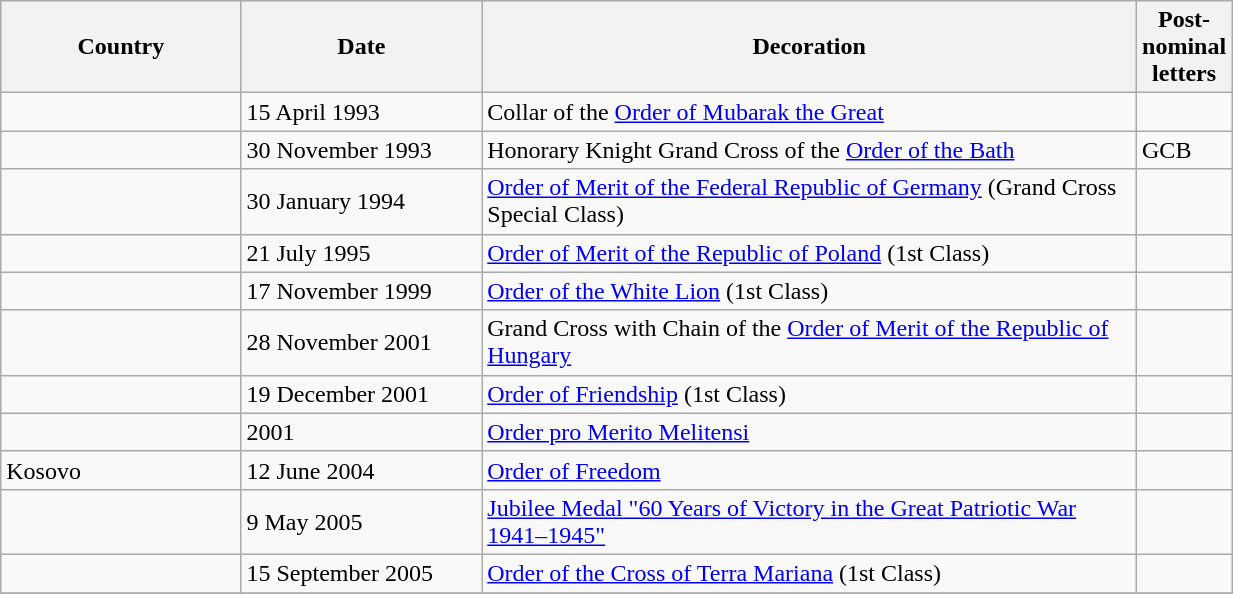<table class="wikitable" style="width:65%;">
<tr>
<th style="width:20%;">Country</th>
<th style="width:20%;">Date</th>
<th style="width:55%;">Decoration</th>
<th style="width:5%;">Post-nominal letters</th>
</tr>
<tr>
<td></td>
<td>15 April 1993</td>
<td>Collar of the <a href='#'>Order of Mubarak the Great</a></td>
<td></td>
</tr>
<tr>
<td></td>
<td>30 November 1993</td>
<td>Honorary Knight Grand Cross of the <a href='#'>Order of the Bath</a></td>
<td>GCB</td>
</tr>
<tr>
<td></td>
<td>30 January 1994</td>
<td><a href='#'>Order of Merit of the Federal Republic of Germany</a> (Grand Cross Special Class)</td>
<td></td>
</tr>
<tr>
<td></td>
<td>21 July 1995</td>
<td><a href='#'>Order of Merit of the Republic of Poland</a> (1st Class)</td>
<td></td>
</tr>
<tr>
<td></td>
<td>17 November 1999</td>
<td><a href='#'>Order of the White Lion</a> (1st Class)</td>
<td></td>
</tr>
<tr>
<td></td>
<td>28 November 2001</td>
<td>Grand Cross with Chain of the <a href='#'>Order of Merit of the Republic of Hungary</a></td>
<td></td>
</tr>
<tr>
<td></td>
<td>19 December 2001</td>
<td><a href='#'>Order of Friendship</a> (1st Class)</td>
<td></td>
</tr>
<tr>
<td></td>
<td>2001</td>
<td><a href='#'>Order pro Merito Melitensi</a></td>
<td></td>
</tr>
<tr>
<td> Kosovo</td>
<td>12 June 2004</td>
<td><a href='#'>Order of Freedom</a></td>
<td></td>
</tr>
<tr>
<td></td>
<td>9 May 2005</td>
<td><a href='#'>Jubilee Medal "60 Years of Victory in the Great Patriotic War 1941–1945"</a></td>
<td></td>
</tr>
<tr>
<td></td>
<td>15 September 2005</td>
<td><a href='#'>Order of the Cross of Terra Mariana</a> (1st Class)</td>
<td></td>
</tr>
<tr>
</tr>
</table>
